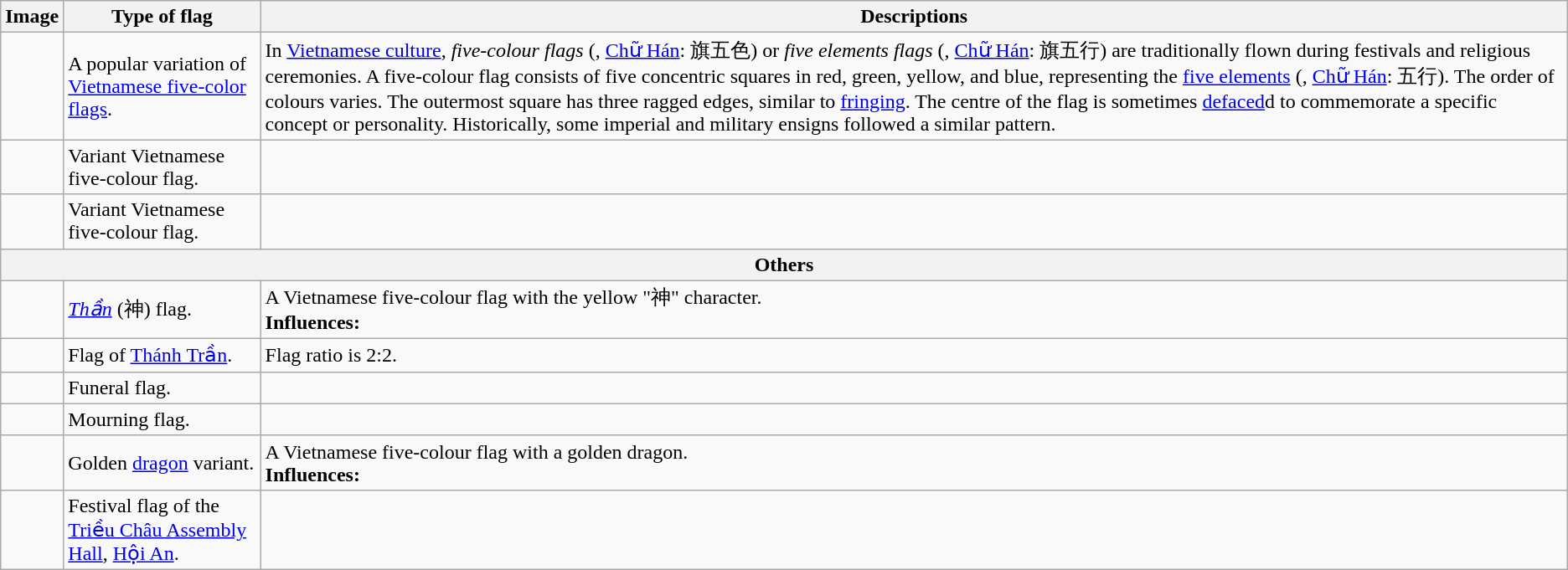<table class="wikitable">
<tr>
<th>Image</th>
<th>Type of flag</th>
<th>Descriptions</th>
</tr>
<tr>
<td></td>
<td>A popular variation of <a href='#'>Vietnamese five-color flags</a>.</td>
<td>In <a href='#'>Vietnamese culture</a>, <em>five-colour flags</em> (, <a href='#'>Chữ Hán</a>: 旗五色) or <em>five elements flags</em> (, <a href='#'>Chữ Hán</a>: 旗五行) are traditionally flown during festivals and religious ceremonies. A five-colour flag consists of five concentric squares in red, green, yellow, and blue, representing the <a href='#'>five elements</a> (, <a href='#'>Chữ Hán</a>: 五行). The order of colours varies. The outermost square has three ragged edges, similar to <a href='#'>fringing</a>. The centre of the flag is sometimes <a href='#'>defaced</a>d to commemorate a specific concept or personality. Historically, some imperial and military ensigns followed a similar pattern.</td>
</tr>
<tr>
<td></td>
<td>Variant Vietnamese five-colour flag.</td>
<td></td>
</tr>
<tr>
<td></td>
<td>Variant Vietnamese five-colour flag.</td>
<td></td>
</tr>
<tr>
<th colspan=3>Others</th>
</tr>
<tr>
<td></td>
<td><em><a href='#'>Thần</a></em> (神) flag.</td>
<td>A Vietnamese five-colour flag with the yellow "神" character.<br><strong>Influences:</strong> </td>
</tr>
<tr>
<td></td>
<td>Flag of <a href='#'>Thánh Trần</a>.</td>
<td>Flag ratio is 2:2.</td>
</tr>
<tr>
<td></td>
<td>Funeral flag.</td>
<td></td>
</tr>
<tr>
<td></td>
<td>Mourning flag.</td>
<td></td>
</tr>
<tr>
<td></td>
<td>Golden <a href='#'>dragon</a> variant.</td>
<td>A Vietnamese five-colour flag with a golden dragon.<br><strong>Influences:</strong> </td>
</tr>
<tr>
<td></td>
<td>Festival flag of the <a href='#'>Triều Châu Assembly Hall</a>, <a href='#'>Hội An</a>.</td>
<td></td>
</tr>
</table>
